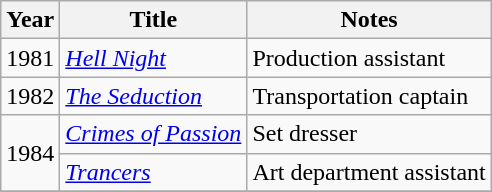<table class="wikitable">
<tr>
<th>Year</th>
<th>Title</th>
<th>Notes</th>
</tr>
<tr>
<td>1981</td>
<td><em><a href='#'>Hell Night</a></em></td>
<td>Production assistant</td>
</tr>
<tr>
<td>1982</td>
<td><em><a href='#'>The Seduction</a></em></td>
<td>Transportation captain</td>
</tr>
<tr>
<td rowspan="2">1984</td>
<td><em><a href='#'>Crimes of Passion</a></em></td>
<td>Set dresser</td>
</tr>
<tr>
<td><em><a href='#'>Trancers</a></em></td>
<td>Art department assistant</td>
</tr>
<tr>
</tr>
</table>
